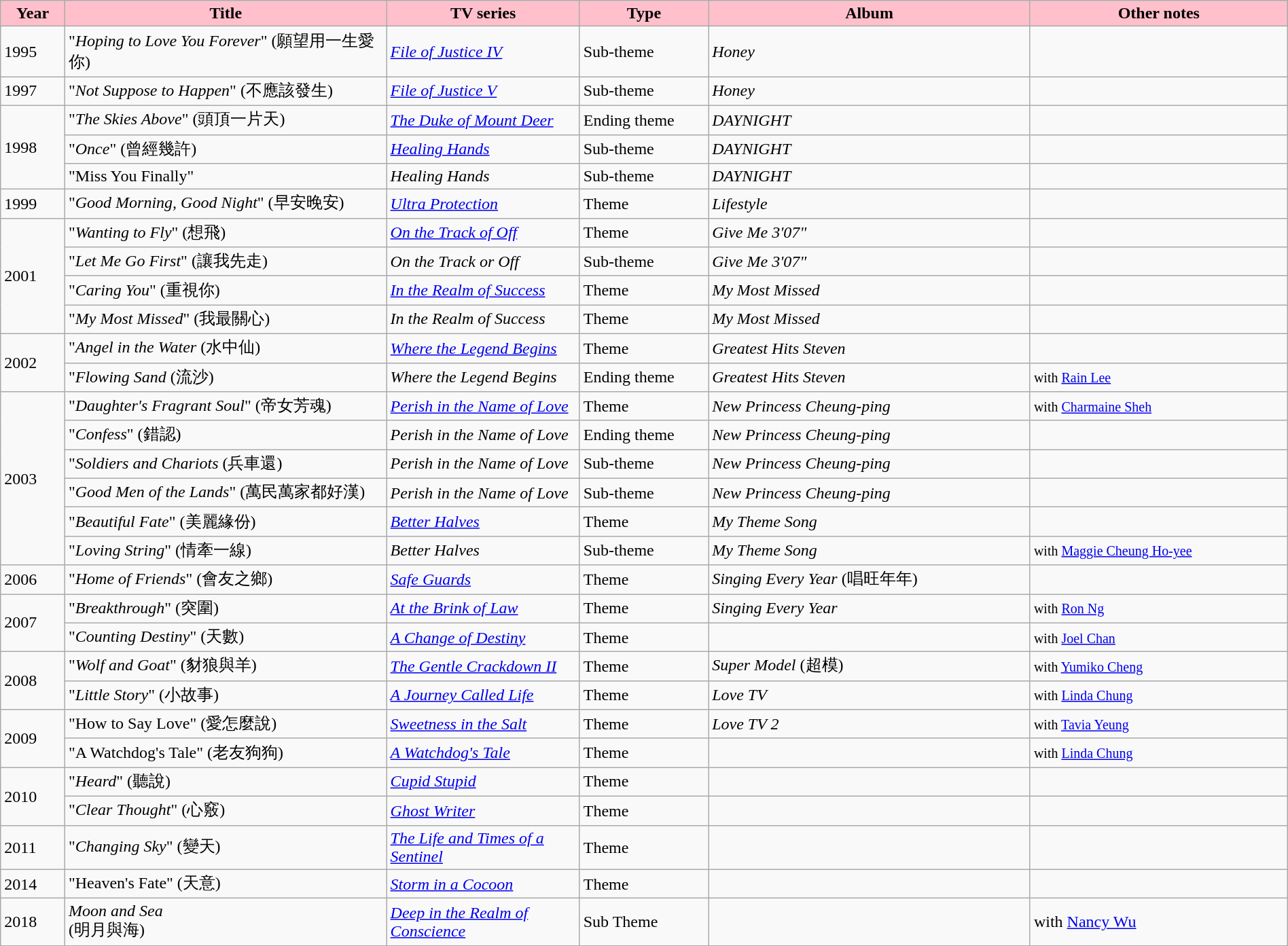<table class="wikitable" width="100%">
<tr style="background:pink; color:black" align=center>
<td style="width:5%"><strong>Year</strong></td>
<td style="width:25%"><strong>Title</strong></td>
<td style="width:15%"><strong>TV series</strong></td>
<td style="width:10%"><strong>Type</strong></td>
<td><strong>Album</strong></td>
<td style="width:20%"><strong>Other notes</strong></td>
</tr>
<tr>
<td>1995</td>
<td>"<em>Hoping to Love You Forever</em>" (願望用一生愛你)</td>
<td><em><a href='#'>File of Justice IV</a></em></td>
<td>Sub-theme</td>
<td><em>Honey</em></td>
<td></td>
</tr>
<tr>
<td>1997</td>
<td>"<em>Not Suppose to Happen</em>" (不應該發生)</td>
<td><em><a href='#'>File of Justice V</a></em></td>
<td>Sub-theme</td>
<td><em>Honey</em></td>
<td></td>
</tr>
<tr>
<td rowspan="3">1998</td>
<td>"<em>The Skies Above</em>" (頭頂一片天)</td>
<td><em><a href='#'>The Duke of Mount Deer</a></em></td>
<td>Ending theme</td>
<td><em>DAYNIGHT</em></td>
<td></td>
</tr>
<tr>
<td>"<em>Once</em>" (曾經幾許)</td>
<td><em><a href='#'>Healing Hands</a></em></td>
<td>Sub-theme</td>
<td><em>DAYNIGHT</em></td>
<td></td>
</tr>
<tr>
<td>"Miss You Finally"</td>
<td><em>Healing Hands</em></td>
<td>Sub-theme</td>
<td><em>DAYNIGHT</em></td>
<td></td>
</tr>
<tr>
<td>1999</td>
<td>"<em>Good Morning, Good Night</em>" (早安晚安)</td>
<td><em><a href='#'>Ultra Protection</a></em></td>
<td>Theme</td>
<td><em>Lifestyle</em></td>
<td></td>
</tr>
<tr>
<td rowspan="4">2001</td>
<td>"<em>Wanting to Fly</em>" (想飛)</td>
<td><em><a href='#'>On the Track of Off</a></em></td>
<td>Theme</td>
<td><em>Give Me 3'07"</em></td>
<td></td>
</tr>
<tr>
<td>"<em>Let Me Go First</em>" (讓我先走)</td>
<td><em>On the Track or Off</em></td>
<td>Sub-theme</td>
<td><em>Give Me 3'07"</em></td>
<td></td>
</tr>
<tr>
<td>"<em>Caring You</em>" (重視你)</td>
<td><em><a href='#'>In the Realm of Success</a></em></td>
<td>Theme</td>
<td><em>My Most Missed</em></td>
<td></td>
</tr>
<tr>
<td>"<em>My Most Missed</em>" (我最關心)</td>
<td><em>In the Realm of Success</em></td>
<td>Theme</td>
<td><em>My Most Missed</em></td>
<td></td>
</tr>
<tr>
<td rowspan="2">2002</td>
<td>"<em>Angel in the Water</em> (水中仙)</td>
<td><em><a href='#'>Where the Legend Begins</a></em></td>
<td>Theme</td>
<td><em>Greatest Hits Steven</em></td>
<td></td>
</tr>
<tr>
<td>"<em>Flowing Sand</em> (流沙)</td>
<td><em>Where the Legend Begins</em></td>
<td>Ending theme</td>
<td><em>Greatest Hits Steven</em></td>
<td><small>with <a href='#'>Rain Lee</a></small></td>
</tr>
<tr>
<td rowspan="6">2003</td>
<td>"<em>Daughter's Fragrant Soul</em>" (帝女芳魂)</td>
<td><em><a href='#'>Perish in the Name of Love</a></em></td>
<td>Theme</td>
<td><em>New Princess Cheung-ping</em></td>
<td><small>with <a href='#'>Charmaine Sheh</a></small></td>
</tr>
<tr>
<td>"<em>Confess</em>" (錯認)</td>
<td><em>Perish in the Name of Love</em></td>
<td>Ending theme</td>
<td><em>New Princess Cheung-ping</em></td>
<td></td>
</tr>
<tr>
<td>"<em>Soldiers and Chariots</em> (兵車還)</td>
<td><em>Perish in the Name of Love</em></td>
<td>Sub-theme</td>
<td><em>New Princess Cheung-ping</em></td>
<td></td>
</tr>
<tr>
<td>"<em>Good Men of the Lands</em>" (萬民萬家都好漢)</td>
<td><em>Perish in the Name of Love</em></td>
<td>Sub-theme</td>
<td><em>New Princess Cheung-ping</em></td>
<td></td>
</tr>
<tr>
<td>"<em>Beautiful Fate</em>" (美麗緣份)</td>
<td><em><a href='#'>Better Halves</a></em></td>
<td>Theme</td>
<td><em>My Theme Song</em></td>
<td></td>
</tr>
<tr>
<td>"<em>Loving String</em>" (情牽一線)</td>
<td><em>Better Halves</em></td>
<td>Sub-theme</td>
<td><em>My Theme Song</em></td>
<td><small>with <a href='#'>Maggie Cheung Ho-yee</a></small></td>
</tr>
<tr>
<td>2006</td>
<td>"<em>Home of Friends</em>" (會友之鄉)</td>
<td><em><a href='#'>Safe Guards</a></em></td>
<td>Theme</td>
<td><em>Singing Every Year</em> (唱旺年年)</td>
<td></td>
</tr>
<tr>
<td rowspan="2">2007</td>
<td>"<em>Breakthrough</em>" (突圍)</td>
<td><em><a href='#'>At the Brink of Law</a></em></td>
<td>Theme</td>
<td><em>Singing Every Year</em></td>
<td><small>with <a href='#'>Ron Ng</a></small></td>
</tr>
<tr>
<td>"<em>Counting Destiny</em>" (天數)</td>
<td><em><a href='#'>A Change of Destiny</a></em></td>
<td>Theme</td>
<td></td>
<td><small>with <a href='#'>Joel Chan</a></small></td>
</tr>
<tr>
<td rowspan="2">2008</td>
<td>"<em>Wolf and Goat</em>" (豺狼與羊)</td>
<td><em><a href='#'>The Gentle Crackdown II</a></em></td>
<td>Theme</td>
<td><em>Super Model</em> (超模)</td>
<td><small>with <a href='#'>Yumiko Cheng</a></small></td>
</tr>
<tr>
<td>"<em>Little Story</em>" (小故事)</td>
<td><em><a href='#'>A Journey Called Life</a></em></td>
<td>Theme</td>
<td><em>Love TV</em></td>
<td><small>with <a href='#'>Linda Chung</a></small></td>
</tr>
<tr>
<td rowspan="2">2009</td>
<td>"How to Say Love" (愛怎麼說)</td>
<td><em><a href='#'>Sweetness in the Salt</a></em></td>
<td>Theme</td>
<td><em>Love TV 2</em></td>
<td><small>with <a href='#'>Tavia Yeung</a></small></td>
</tr>
<tr>
<td>"A Watchdog's Tale" (老友狗狗)</td>
<td><em><a href='#'>A Watchdog's Tale</a></em></td>
<td>Theme</td>
<td></td>
<td><small>with <a href='#'>Linda Chung</a></small></td>
</tr>
<tr>
<td rowspan="2">2010</td>
<td>"<em>Heard</em>" (聽說)</td>
<td><em><a href='#'>Cupid Stupid</a></em></td>
<td>Theme</td>
<td></td>
<td></td>
</tr>
<tr>
<td>"<em>Clear Thought</em>" (心竅)</td>
<td><em><a href='#'>Ghost Writer</a></em></td>
<td>Theme</td>
<td></td>
<td></td>
</tr>
<tr>
<td>2011</td>
<td>"<em>Changing Sky</em>" (變天)</td>
<td><em><a href='#'>The Life and Times of a Sentinel</a></em></td>
<td>Theme</td>
<td></td>
<td></td>
</tr>
<tr>
<td>2014</td>
<td>"Heaven's Fate" (天意)</td>
<td><em><a href='#'>Storm in a Cocoon</a></em></td>
<td>Theme</td>
<td></td>
<td></td>
</tr>
<tr>
<td>2018</td>
<td><em>Moon and Sea</em> <br> (明月與海)</td>
<td><em><a href='#'>Deep in the Realm of Conscience</a></em></td>
<td>Sub Theme</td>
<td></td>
<td>with <a href='#'>Nancy Wu</a></td>
</tr>
</table>
